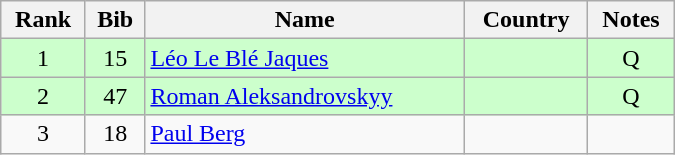<table class="wikitable" style="text-align:center; width:450px">
<tr>
<th>Rank</th>
<th>Bib</th>
<th>Name</th>
<th>Country</th>
<th>Notes</th>
</tr>
<tr bgcolor=ccffcc>
<td>1</td>
<td>15</td>
<td align=left><a href='#'>Léo Le Blé Jaques</a></td>
<td align=left></td>
<td>Q</td>
</tr>
<tr bgcolor=ccffcc>
<td>2</td>
<td>47</td>
<td align=left><a href='#'>Roman Aleksandrovskyy</a></td>
<td align=left></td>
<td>Q</td>
</tr>
<tr>
<td>3</td>
<td>18</td>
<td align=left><a href='#'>Paul Berg</a></td>
<td align=left></td>
<td></td>
</tr>
</table>
